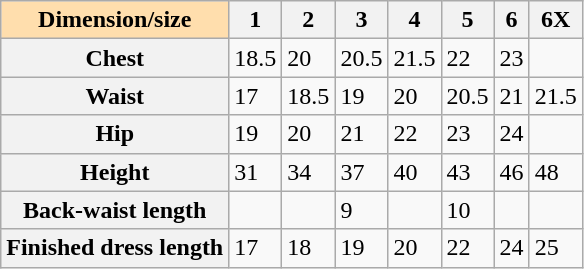<table class="wikitable">
<tr>
<th style="background:#ffdead;">Dimension/size</th>
<th>1</th>
<th>2</th>
<th>3</th>
<th>4</th>
<th>5</th>
<th>6</th>
<th>6X</th>
</tr>
<tr>
<th>Chest</th>
<td>18.5</td>
<td>20</td>
<td>20.5</td>
<td>21.5</td>
<td>22</td>
<td>23</td>
<td></td>
</tr>
<tr>
<th>Waist</th>
<td>17</td>
<td>18.5</td>
<td>19</td>
<td>20</td>
<td>20.5</td>
<td>21</td>
<td>21.5</td>
</tr>
<tr>
<th>Hip</th>
<td>19</td>
<td>20</td>
<td>21</td>
<td>22</td>
<td>23</td>
<td>24</td>
<td></td>
</tr>
<tr>
<th>Height</th>
<td>31</td>
<td>34</td>
<td>37</td>
<td>40</td>
<td>43</td>
<td>46</td>
<td>48</td>
</tr>
<tr>
<th>Back-waist length</th>
<td></td>
<td></td>
<td>9</td>
<td></td>
<td>10</td>
<td></td>
<td></td>
</tr>
<tr>
<th>Finished dress length</th>
<td>17</td>
<td>18</td>
<td>19</td>
<td>20</td>
<td>22</td>
<td>24</td>
<td>25</td>
</tr>
</table>
